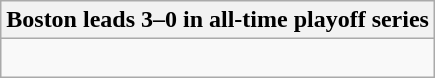<table class="wikitable collapsible collapsed">
<tr>
<th>Boston leads 3–0 in all-time playoff series</th>
</tr>
<tr>
<td><br>

</td>
</tr>
</table>
